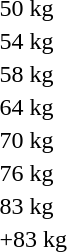<table>
<tr>
<td rowspan=2>50 kg</td>
<td rowspan=2></td>
<td rowspan=2></td>
<td></td>
</tr>
<tr>
<td></td>
</tr>
<tr>
<td rowspan=2>54 kg</td>
<td rowspan=2></td>
<td rowspan=2></td>
<td></td>
</tr>
<tr>
<td></td>
</tr>
<tr>
<td rowspan=2>58 kg</td>
<td rowspan=2></td>
<td rowspan=2></td>
<td></td>
</tr>
<tr>
<td></td>
</tr>
<tr>
<td rowspan=2>64 kg</td>
<td rowspan=2></td>
<td rowspan=2></td>
<td></td>
</tr>
<tr>
<td></td>
</tr>
<tr>
<td rowspan=2>70 kg</td>
<td rowspan=2></td>
<td rowspan=2></td>
<td></td>
</tr>
<tr>
<td></td>
</tr>
<tr>
<td rowspan=2>76 kg</td>
<td rowspan=2></td>
<td rowspan=2></td>
<td></td>
</tr>
<tr>
<td></td>
</tr>
<tr>
<td rowspan=2>83 kg</td>
<td rowspan=2></td>
<td rowspan=2></td>
<td></td>
</tr>
<tr>
<td></td>
</tr>
<tr>
<td rowspan=2>+83 kg</td>
<td rowspan=2></td>
<td rowspan=2></td>
<td></td>
</tr>
<tr>
<td></td>
</tr>
</table>
